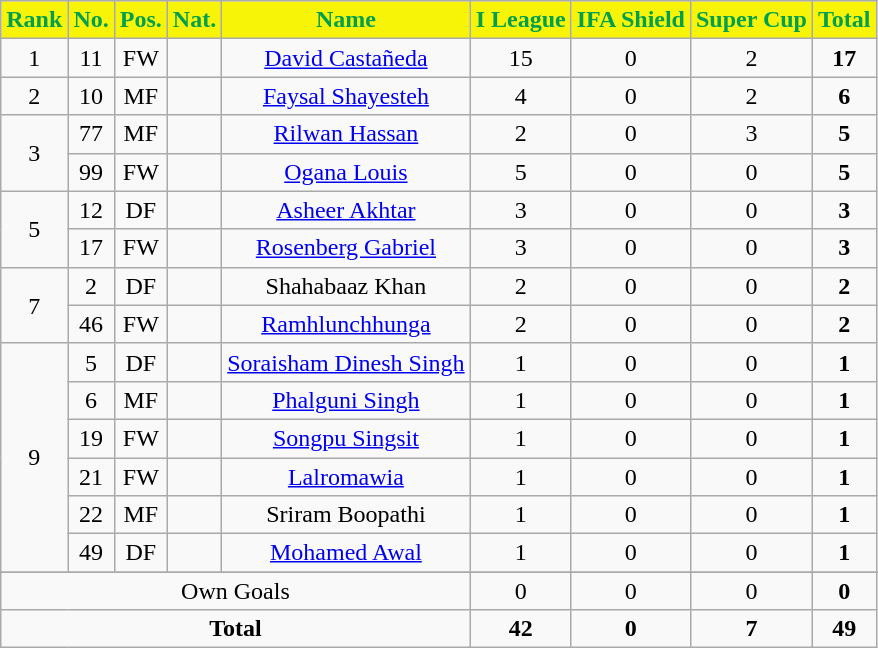<table class="wikitable sortable" style="text-align:center">
<tr>
<th style="background:#F7F408; color:#00A050;" text-align:center;">Rank</th>
<th style="background:#F7F408; color:#00A050;" text-align:center;">No.</th>
<th style="background:#F7F408; color:#00A050;" text-align:center;">Pos.</th>
<th style="background:#F7F408; color:#00A050;" text-align:center;">Nat.</th>
<th style="background:#F7F408; color:#00A050;" text-align:center;">Name</th>
<th style="background:#F7F408; color:#00A050;" text-align:center;">I League</th>
<th style="background:#F7F408; color:#00A050;" text-align:center;">IFA Shield</th>
<th style="background:#F7F408; color:#00A050;" text-align:center;">Super Cup</th>
<th style="background:#F7F408; color:#00A050;" text-align:center;">Total</th>
</tr>
<tr>
<td rowspan="1">1</td>
<td>11</td>
<td>FW</td>
<td></td>
<td><a href='#'>David Castañeda</a></td>
<td>15</td>
<td>0</td>
<td>2</td>
<td><strong>17</strong></td>
</tr>
<tr>
<td rowspan="1">2</td>
<td>10</td>
<td>MF</td>
<td></td>
<td><a href='#'>Faysal Shayesteh</a></td>
<td>4</td>
<td>0</td>
<td>2</td>
<td><strong>6</strong></td>
</tr>
<tr>
<td rowspan="2">3</td>
<td>77</td>
<td>MF</td>
<td></td>
<td><a href='#'>Rilwan Hassan</a></td>
<td>2</td>
<td>0</td>
<td>3</td>
<td><strong>5</strong></td>
</tr>
<tr>
<td>99</td>
<td>FW</td>
<td></td>
<td><a href='#'>Ogana Louis</a></td>
<td>5</td>
<td>0</td>
<td>0</td>
<td><strong>5</strong></td>
</tr>
<tr>
<td rowspan="2">5</td>
<td>12</td>
<td>DF</td>
<td></td>
<td><a href='#'>Asheer Akhtar</a></td>
<td>3</td>
<td>0</td>
<td>0</td>
<td><strong>3</strong></td>
</tr>
<tr>
<td>17</td>
<td>FW</td>
<td></td>
<td><a href='#'>Rosenberg Gabriel</a></td>
<td>3</td>
<td>0</td>
<td>0</td>
<td><strong>3</strong></td>
</tr>
<tr>
<td rowspan="2">7</td>
<td>2</td>
<td>DF</td>
<td></td>
<td>Shahabaaz Khan</td>
<td>2</td>
<td>0</td>
<td>0</td>
<td><strong>2</strong></td>
</tr>
<tr>
<td>46</td>
<td>FW</td>
<td></td>
<td><a href='#'>Ramhlunchhunga</a></td>
<td>2</td>
<td>0</td>
<td>0</td>
<td><strong>2</strong></td>
</tr>
<tr>
<td rowspan="6">9</td>
<td>5</td>
<td>DF</td>
<td></td>
<td><a href='#'>Soraisham Dinesh Singh</a></td>
<td>1</td>
<td>0</td>
<td>0</td>
<td><strong>1</strong></td>
</tr>
<tr>
<td>6</td>
<td>MF</td>
<td></td>
<td><a href='#'>Phalguni Singh</a></td>
<td>1</td>
<td>0</td>
<td>0</td>
<td><strong>1</strong></td>
</tr>
<tr>
<td>19</td>
<td>FW</td>
<td></td>
<td><a href='#'>Songpu Singsit</a></td>
<td>1</td>
<td>0</td>
<td>0</td>
<td><strong>1</strong></td>
</tr>
<tr>
<td>21</td>
<td>FW</td>
<td></td>
<td><a href='#'>Lalromawia</a></td>
<td>1</td>
<td>0</td>
<td>0</td>
<td><strong>1</strong></td>
</tr>
<tr>
<td>22</td>
<td>MF</td>
<td></td>
<td>Sriram Boopathi</td>
<td>1</td>
<td>0</td>
<td>0</td>
<td><strong>1</strong></td>
</tr>
<tr>
<td>49</td>
<td>DF</td>
<td></td>
<td><a href='#'>Mohamed Awal</a></td>
<td>1</td>
<td>0</td>
<td>0</td>
<td><strong>1</strong></td>
</tr>
<tr>
</tr>
<tr class="sortbottom">
<td colspan="5">Own Goals</td>
<td>0</td>
<td>0</td>
<td>0</td>
<td><strong>0</strong></td>
</tr>
<tr class="sortbottom">
<td colspan="5"><strong>Total</strong></td>
<td><strong>42</strong></td>
<td><strong>0</strong></td>
<td><strong>7</strong></td>
<td><strong>49</strong></td>
</tr>
</table>
